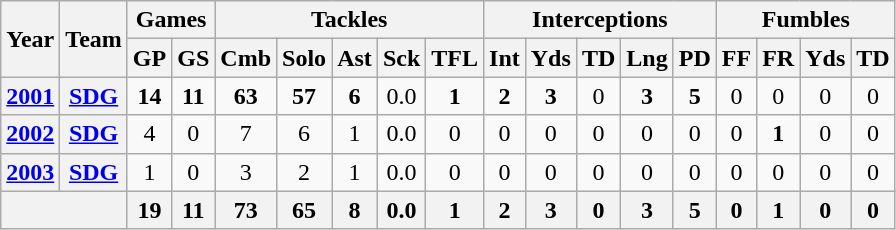<table class="wikitable" style="text-align:center">
<tr>
<th rowspan="2">Year</th>
<th rowspan="2">Team</th>
<th colspan="2">Games</th>
<th colspan="5">Tackles</th>
<th colspan="5">Interceptions</th>
<th colspan="4">Fumbles</th>
</tr>
<tr>
<th>GP</th>
<th>GS</th>
<th>Cmb</th>
<th>Solo</th>
<th>Ast</th>
<th>Sck</th>
<th>TFL</th>
<th>Int</th>
<th>Yds</th>
<th>TD</th>
<th>Lng</th>
<th>PD</th>
<th>FF</th>
<th>FR</th>
<th>Yds</th>
<th>TD</th>
</tr>
<tr>
<th><a href='#'>2001</a></th>
<th><a href='#'>SDG</a></th>
<td><strong>14</strong></td>
<td><strong>11</strong></td>
<td><strong>63</strong></td>
<td><strong>57</strong></td>
<td><strong>6</strong></td>
<td>0.0</td>
<td><strong>1</strong></td>
<td><strong>2</strong></td>
<td><strong>3</strong></td>
<td>0</td>
<td><strong>3</strong></td>
<td><strong>5</strong></td>
<td>0</td>
<td>0</td>
<td>0</td>
<td>0</td>
</tr>
<tr>
<th><a href='#'>2002</a></th>
<th><a href='#'>SDG</a></th>
<td>4</td>
<td>0</td>
<td>7</td>
<td>6</td>
<td>1</td>
<td>0.0</td>
<td>0</td>
<td>0</td>
<td>0</td>
<td>0</td>
<td>0</td>
<td>0</td>
<td>0</td>
<td><strong>1</strong></td>
<td>0</td>
<td>0</td>
</tr>
<tr>
<th><a href='#'>2003</a></th>
<th><a href='#'>SDG</a></th>
<td>1</td>
<td>0</td>
<td>3</td>
<td>2</td>
<td>1</td>
<td>0.0</td>
<td>0</td>
<td>0</td>
<td>0</td>
<td>0</td>
<td>0</td>
<td>0</td>
<td>0</td>
<td>0</td>
<td>0</td>
<td>0</td>
</tr>
<tr>
<th colspan="2"></th>
<th>19</th>
<th>11</th>
<th>73</th>
<th>65</th>
<th>8</th>
<th>0.0</th>
<th>1</th>
<th>2</th>
<th>3</th>
<th>0</th>
<th>3</th>
<th>5</th>
<th>0</th>
<th>1</th>
<th>0</th>
<th>0</th>
</tr>
</table>
